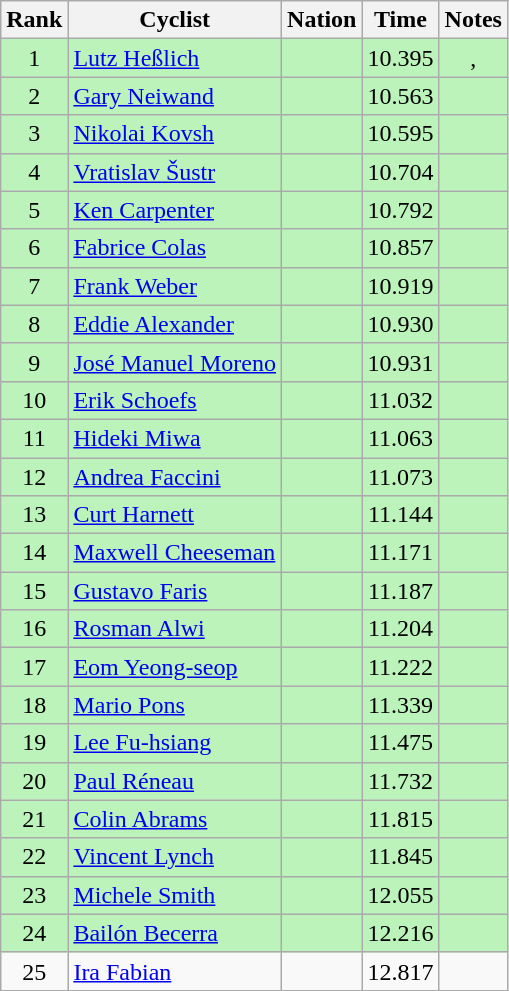<table class="wikitable sortable" style="text-align:center">
<tr>
<th>Rank</th>
<th>Cyclist</th>
<th>Nation</th>
<th>Time</th>
<th>Notes</th>
</tr>
<tr bgcolor=bbf3bb>
<td>1</td>
<td align=left><a href='#'>Lutz Heßlich</a></td>
<td align=left></td>
<td>10.395</td>
<td>, </td>
</tr>
<tr bgcolor=bbf3bb>
<td>2</td>
<td align=left><a href='#'>Gary Neiwand</a></td>
<td align=left></td>
<td>10.563</td>
<td></td>
</tr>
<tr bgcolor=bbf3bb>
<td>3</td>
<td align=left><a href='#'>Nikolai Kovsh</a></td>
<td align=left></td>
<td>10.595</td>
<td></td>
</tr>
<tr bgcolor=bbf3bb>
<td>4</td>
<td align=left><a href='#'>Vratislav Šustr</a></td>
<td align=left></td>
<td>10.704</td>
<td></td>
</tr>
<tr bgcolor=bbf3bb>
<td>5</td>
<td align=left><a href='#'>Ken Carpenter</a></td>
<td align=left></td>
<td>10.792</td>
<td></td>
</tr>
<tr bgcolor=bbf3bb>
<td>6</td>
<td align=left><a href='#'>Fabrice Colas</a></td>
<td align=left></td>
<td>10.857</td>
<td></td>
</tr>
<tr bgcolor=bbf3bb>
<td>7</td>
<td align=left><a href='#'>Frank Weber</a></td>
<td align=left></td>
<td>10.919</td>
<td></td>
</tr>
<tr bgcolor=bbf3bb>
<td>8</td>
<td align=left><a href='#'>Eddie Alexander</a></td>
<td align=left></td>
<td>10.930</td>
<td></td>
</tr>
<tr bgcolor=bbf3bb>
<td>9</td>
<td align=left><a href='#'>José Manuel Moreno</a></td>
<td align=left></td>
<td>10.931</td>
<td></td>
</tr>
<tr bgcolor=bbf3bb>
<td>10</td>
<td align=left><a href='#'>Erik Schoefs</a></td>
<td align=left></td>
<td>11.032</td>
<td></td>
</tr>
<tr bgcolor=bbf3bb>
<td>11</td>
<td align=left><a href='#'>Hideki Miwa</a></td>
<td align=left></td>
<td>11.063</td>
<td></td>
</tr>
<tr bgcolor=bbf3bb>
<td>12</td>
<td align=left><a href='#'>Andrea Faccini</a></td>
<td align=left></td>
<td>11.073</td>
<td></td>
</tr>
<tr bgcolor=bbf3bb>
<td>13</td>
<td align=left><a href='#'>Curt Harnett</a></td>
<td align=left></td>
<td>11.144</td>
<td></td>
</tr>
<tr bgcolor=bbf3bb>
<td>14</td>
<td align=left><a href='#'>Maxwell Cheeseman</a></td>
<td align=left></td>
<td>11.171</td>
<td></td>
</tr>
<tr bgcolor=bbf3bb>
<td>15</td>
<td align=left><a href='#'>Gustavo Faris</a></td>
<td align=left></td>
<td>11.187</td>
<td></td>
</tr>
<tr bgcolor=bbf3bb>
<td>16</td>
<td align=left><a href='#'>Rosman Alwi</a></td>
<td align=left></td>
<td>11.204</td>
<td></td>
</tr>
<tr bgcolor=bbf3bb>
<td>17</td>
<td align=left><a href='#'>Eom Yeong-seop</a></td>
<td align=left></td>
<td>11.222</td>
<td></td>
</tr>
<tr bgcolor=bbf3bb>
<td>18</td>
<td align=left><a href='#'>Mario Pons</a></td>
<td align=left></td>
<td>11.339</td>
<td></td>
</tr>
<tr bgcolor=bbf3bb>
<td>19</td>
<td align=left><a href='#'>Lee Fu-hsiang</a></td>
<td align=left></td>
<td>11.475</td>
<td></td>
</tr>
<tr bgcolor=bbf3bb>
<td>20</td>
<td align=left><a href='#'>Paul Réneau</a></td>
<td align=left></td>
<td>11.732</td>
<td></td>
</tr>
<tr bgcolor=bbf3bb>
<td>21</td>
<td align=left><a href='#'>Colin Abrams</a></td>
<td align=left></td>
<td>11.815</td>
<td></td>
</tr>
<tr bgcolor=bbf3bb>
<td>22</td>
<td align=left><a href='#'>Vincent Lynch</a></td>
<td align=left></td>
<td>11.845</td>
<td></td>
</tr>
<tr bgcolor=bbf3bb>
<td>23</td>
<td align=left><a href='#'>Michele Smith</a></td>
<td align=left></td>
<td>12.055</td>
<td></td>
</tr>
<tr bgcolor=bbf3bb>
<td>24</td>
<td align=left><a href='#'>Bailón Becerra</a></td>
<td align=left></td>
<td>12.216</td>
<td></td>
</tr>
<tr>
<td>25</td>
<td align=left><a href='#'>Ira Fabian</a></td>
<td align=left></td>
<td>12.817</td>
<td></td>
</tr>
</table>
